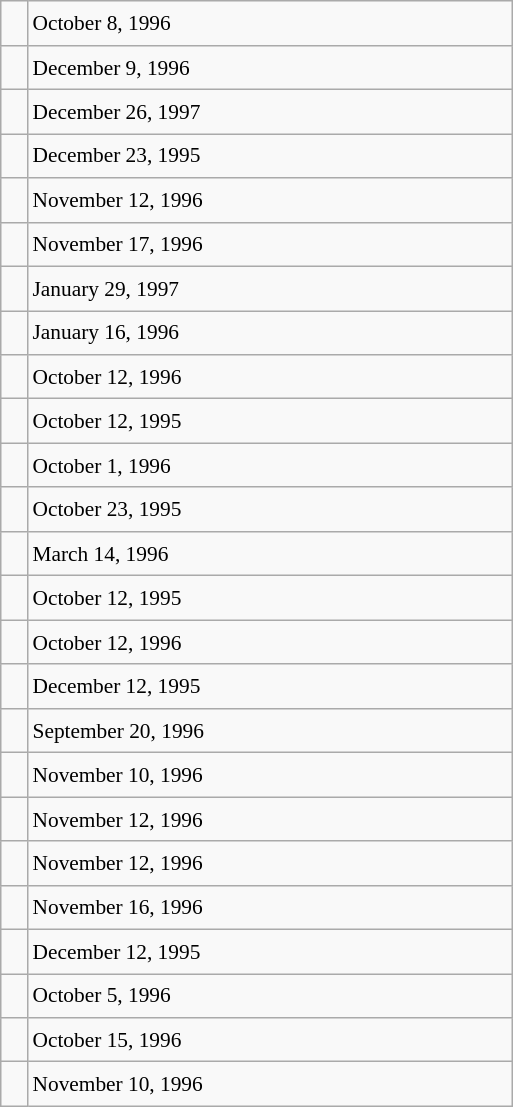<table class="wikitable" style="font-size: 89%; float: left; width: 24em; margin-right: 1em; line-height: 1.6em !important;  height: 625px;">
<tr>
<td></td>
<td>October 8, 1996</td>
</tr>
<tr>
<td></td>
<td>December 9, 1996</td>
</tr>
<tr>
<td></td>
<td>December 26, 1997</td>
</tr>
<tr>
<td></td>
<td>December 23, 1995</td>
</tr>
<tr>
<td></td>
<td>November 12, 1996</td>
</tr>
<tr>
<td></td>
<td>November 17, 1996</td>
</tr>
<tr>
<td></td>
<td>January 29, 1997</td>
</tr>
<tr>
<td></td>
<td>January 16, 1996</td>
</tr>
<tr>
<td></td>
<td>October 12, 1996</td>
</tr>
<tr>
<td></td>
<td>October 12, 1995</td>
</tr>
<tr>
<td></td>
<td>October 1, 1996</td>
</tr>
<tr>
<td></td>
<td>October 23, 1995</td>
</tr>
<tr>
<td></td>
<td>March 14, 1996</td>
</tr>
<tr>
<td></td>
<td>October 12, 1995</td>
</tr>
<tr>
<td></td>
<td>October 12, 1996</td>
</tr>
<tr>
<td></td>
<td>December 12, 1995</td>
</tr>
<tr>
<td></td>
<td>September 20, 1996</td>
</tr>
<tr>
<td></td>
<td>November 10, 1996</td>
</tr>
<tr>
<td></td>
<td>November 12, 1996</td>
</tr>
<tr>
<td></td>
<td>November 12, 1996</td>
</tr>
<tr>
<td></td>
<td>November 16, 1996</td>
</tr>
<tr>
<td></td>
<td>December 12, 1995</td>
</tr>
<tr>
<td></td>
<td>October 5, 1996</td>
</tr>
<tr>
<td></td>
<td>October 15, 1996</td>
</tr>
<tr>
<td></td>
<td>November 10, 1996</td>
</tr>
</table>
